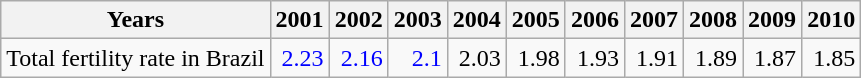<table class="wikitable " style="text-align:right">
<tr>
<th>Years</th>
<th>2001</th>
<th>2002</th>
<th>2003</th>
<th>2004</th>
<th>2005</th>
<th>2006</th>
<th>2007</th>
<th>2008</th>
<th>2009</th>
<th>2010</th>
</tr>
<tr>
<td align="left">Total fertility rate in Brazil</td>
<td style="text-align:right; color:blue;">2.23</td>
<td style="text-align:right; color:blue;">2.16</td>
<td style="text-align:right; color:blue;">2.1</td>
<td>2.03</td>
<td>1.98</td>
<td>1.93</td>
<td>1.91</td>
<td>1.89</td>
<td>1.87</td>
<td>1.85</td>
</tr>
</table>
